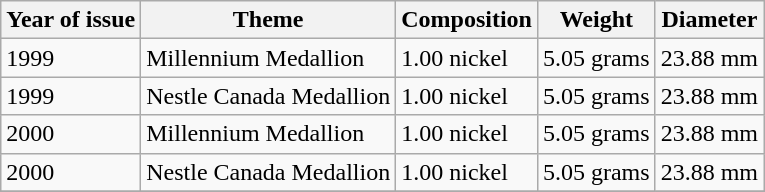<table class="wikitable">
<tr>
<th>Year of issue</th>
<th>Theme</th>
<th>Composition</th>
<th>Weight</th>
<th>Diameter</th>
</tr>
<tr>
<td>1999</td>
<td>Millennium Medallion</td>
<td>1.00 nickel</td>
<td>5.05 grams</td>
<td>23.88 mm</td>
</tr>
<tr>
<td>1999</td>
<td>Nestle Canada Medallion</td>
<td>1.00 nickel</td>
<td>5.05 grams</td>
<td>23.88 mm</td>
</tr>
<tr>
<td>2000</td>
<td>Millennium Medallion</td>
<td>1.00 nickel</td>
<td>5.05 grams</td>
<td>23.88 mm</td>
</tr>
<tr>
<td>2000</td>
<td>Nestle Canada Medallion</td>
<td>1.00 nickel</td>
<td>5.05 grams</td>
<td>23.88 mm</td>
</tr>
<tr>
</tr>
</table>
